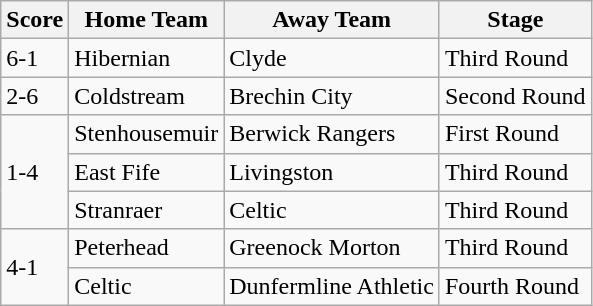<table class="wikitable">
<tr>
<th>Score</th>
<th>Home Team</th>
<th>Away Team</th>
<th>Stage</th>
</tr>
<tr>
<td>6-1</td>
<td>Hibernian</td>
<td>Clyde</td>
<td>Third Round</td>
</tr>
<tr>
<td>2-6</td>
<td>Coldstream</td>
<td>Brechin City</td>
<td>Second Round</td>
</tr>
<tr>
<td rowspan="3">1-4</td>
<td>Stenhousemuir</td>
<td>Berwick Rangers</td>
<td>First Round</td>
</tr>
<tr>
<td>East Fife</td>
<td>Livingston</td>
<td>Third Round</td>
</tr>
<tr>
<td>Stranraer</td>
<td>Celtic</td>
<td>Third Round</td>
</tr>
<tr>
<td rowspan="2">4-1</td>
<td>Peterhead</td>
<td>Greenock Morton</td>
<td>Third Round</td>
</tr>
<tr>
<td>Celtic</td>
<td>Dunfermline Athletic</td>
<td>Fourth Round</td>
</tr>
</table>
